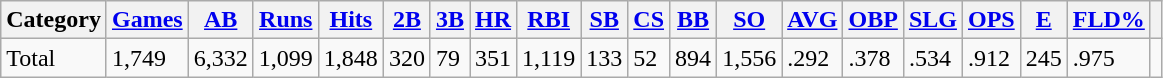<table class="wikitable">
<tr>
<th>Category</th>
<th><a href='#'>Games</a></th>
<th><a href='#'>AB</a></th>
<th><a href='#'>Runs</a></th>
<th><a href='#'>Hits</a></th>
<th><a href='#'>2B</a></th>
<th><a href='#'>3B</a></th>
<th><a href='#'>HR</a></th>
<th><a href='#'>RBI</a></th>
<th><a href='#'>SB</a></th>
<th><a href='#'>CS</a></th>
<th><a href='#'>BB</a></th>
<th><a href='#'>SO</a></th>
<th><a href='#'>AVG</a></th>
<th><a href='#'>OBP</a></th>
<th><a href='#'>SLG</a></th>
<th><a href='#'>OPS</a></th>
<th><a href='#'>E</a></th>
<th><a href='#'>FLD%</a></th>
<th></th>
</tr>
<tr>
<td>Total</td>
<td>1,749</td>
<td>6,332</td>
<td>1,099</td>
<td>1,848</td>
<td>320</td>
<td>79</td>
<td>351</td>
<td>1,119</td>
<td>133</td>
<td>52</td>
<td>894</td>
<td>1,556</td>
<td>.292</td>
<td>.378</td>
<td>.534</td>
<td>.912</td>
<td>245</td>
<td>.975</td>
<td></td>
</tr>
</table>
